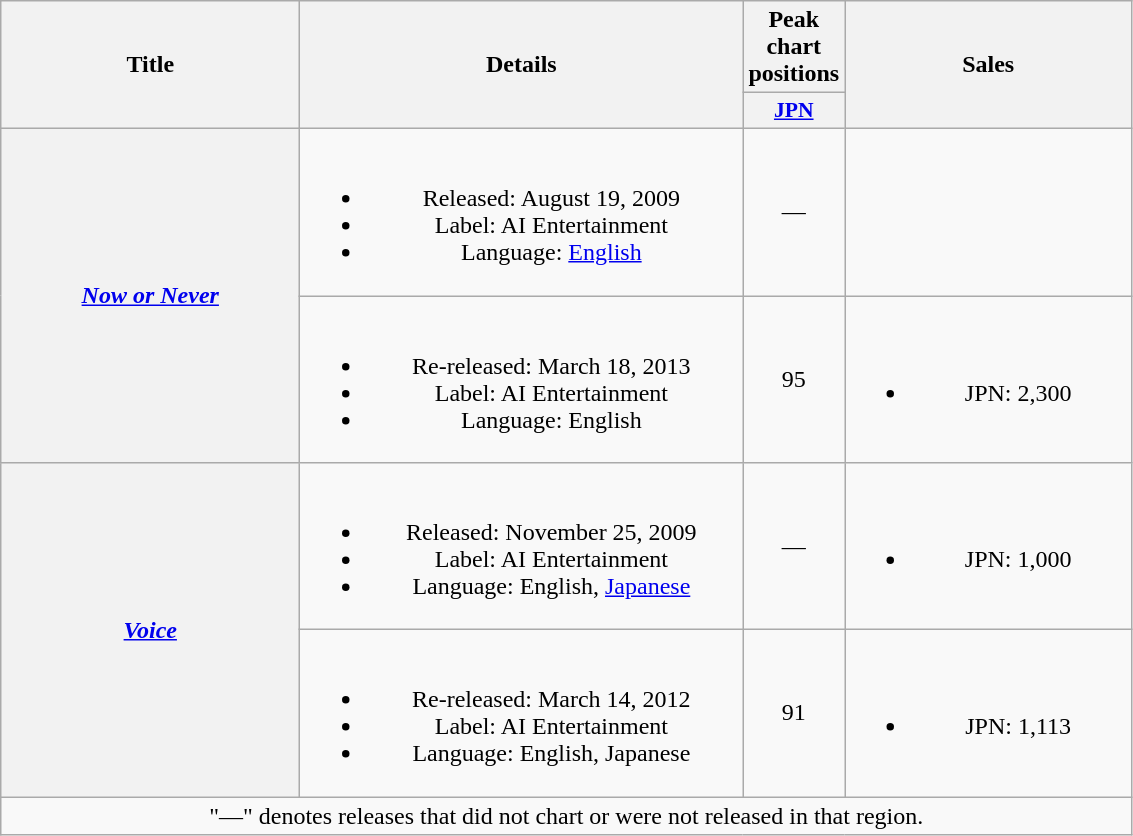<table class="wikitable plainrowheaders" style="text-align:center" border="1">
<tr>
<th rowspan="2" style="width:12em">Title</th>
<th rowspan="2" style="width:18em">Details</th>
<th colspan="1">Peak chart positions</th>
<th rowspan="2" style="width:11.5em">Sales</th>
</tr>
<tr>
<th scope="col" style="width:3em;font-size:90%"><a href='#'>JPN</a><br></th>
</tr>
<tr>
<th rowspan="2" scope="row"><em><a href='#'>Now or Never</a></em></th>
<td><br><ul><li>Released: August 19, 2009</li><li>Label: AI Entertainment</li><li>Language: <a href='#'>English</a></li></ul></td>
<td>—</td>
<td></td>
</tr>
<tr>
<td><br><ul><li>Re-released: March 18, 2013</li><li>Label: AI Entertainment</li><li>Language: English</li></ul></td>
<td>95</td>
<td><br><ul><li>JPN: 2,300</li></ul></td>
</tr>
<tr>
<th rowspan="2" scope="row"><em><a href='#'>Voice</a></em></th>
<td><br><ul><li>Released: November 25, 2009</li><li>Label: AI Entertainment</li><li>Language: English, <a href='#'>Japanese</a></li></ul></td>
<td>—</td>
<td><br><ul><li>JPN: 1,000</li></ul></td>
</tr>
<tr>
<td><br><ul><li>Re-released: March 14, 2012</li><li>Label: AI Entertainment</li><li>Language: English, Japanese</li></ul></td>
<td>91</td>
<td><br><ul><li>JPN: 1,113</li></ul></td>
</tr>
<tr>
<td colspan="4">"—" denotes releases that did not chart or were not released in that region.</td>
</tr>
</table>
